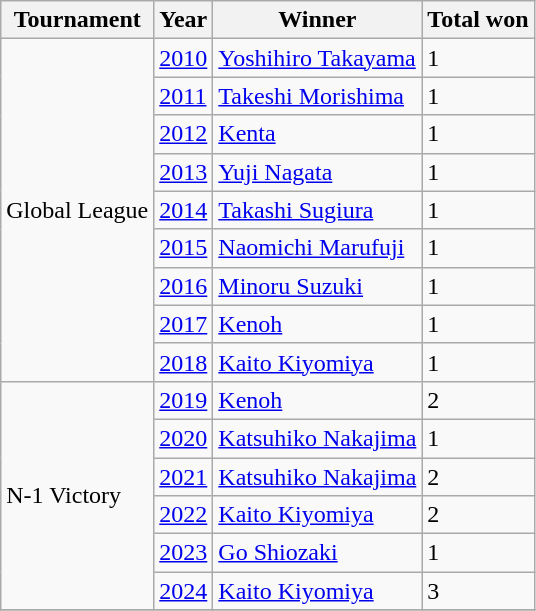<table class="wikitable sortable">
<tr>
<th>Tournament</th>
<th>Year</th>
<th>Winner</th>
<th>Total won</th>
</tr>
<tr>
<td rowspan="9">Global League</td>
<td><a href='#'>2010</a></td>
<td><a href='#'>Yoshihiro Takayama</a></td>
<td>1</td>
</tr>
<tr>
<td><a href='#'>2011</a></td>
<td><a href='#'>Takeshi Morishima</a></td>
<td>1</td>
</tr>
<tr>
<td><a href='#'>2012</a></td>
<td><a href='#'>Kenta</a></td>
<td>1</td>
</tr>
<tr>
<td><a href='#'>2013</a></td>
<td><a href='#'>Yuji Nagata</a></td>
<td>1</td>
</tr>
<tr>
<td><a href='#'>2014</a></td>
<td><a href='#'>Takashi Sugiura</a></td>
<td>1</td>
</tr>
<tr>
<td><a href='#'>2015</a></td>
<td><a href='#'>Naomichi Marufuji</a></td>
<td>1</td>
</tr>
<tr>
<td><a href='#'>2016</a></td>
<td><a href='#'>Minoru Suzuki</a></td>
<td>1</td>
</tr>
<tr>
<td><a href='#'>2017</a></td>
<td><a href='#'>Kenoh</a></td>
<td>1</td>
</tr>
<tr>
<td><a href='#'>2018</a></td>
<td><a href='#'>Kaito Kiyomiya</a></td>
<td>1</td>
</tr>
<tr>
<td rowspan="6">N-1 Victory</td>
<td><a href='#'>2019</a></td>
<td><a href='#'>Kenoh</a></td>
<td>2</td>
</tr>
<tr>
<td><a href='#'>2020</a></td>
<td><a href='#'>Katsuhiko Nakajima</a></td>
<td>1</td>
</tr>
<tr>
<td><a href='#'>2021</a></td>
<td><a href='#'>Katsuhiko Nakajima</a></td>
<td>2</td>
</tr>
<tr>
<td><a href='#'>2022</a></td>
<td><a href='#'>Kaito Kiyomiya</a></td>
<td>2</td>
</tr>
<tr>
<td><a href='#'>2023</a></td>
<td><a href='#'>Go Shiozaki</a></td>
<td>1</td>
</tr>
<tr>
<td><a href='#'>2024</a></td>
<td><a href='#'>Kaito Kiyomiya</a></td>
<td>3</td>
</tr>
<tr>
</tr>
</table>
